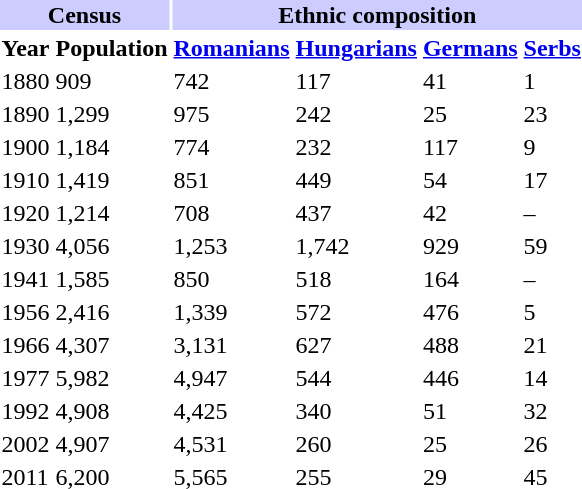<table class="toccolours">
<tr>
<th align="center" colspan="2" style="background:#ccccff;">Census</th>
<th align="center" colspan="4" style="background:#ccccff;">Ethnic composition</th>
</tr>
<tr>
<th>Year</th>
<th>Population</th>
<th><a href='#'>Romanians</a></th>
<th><a href='#'>Hungarians</a></th>
<th><a href='#'>Germans</a></th>
<th><a href='#'>Serbs</a></th>
</tr>
<tr>
<td>1880</td>
<td>909</td>
<td>742</td>
<td>117</td>
<td>41</td>
<td>1</td>
</tr>
<tr>
<td>1890</td>
<td>1,299</td>
<td>975</td>
<td>242</td>
<td>25</td>
<td>23</td>
</tr>
<tr>
<td>1900</td>
<td>1,184</td>
<td>774</td>
<td>232</td>
<td>117</td>
<td>9</td>
</tr>
<tr>
<td>1910</td>
<td>1,419</td>
<td>851</td>
<td>449</td>
<td>54</td>
<td>17</td>
</tr>
<tr>
<td>1920</td>
<td>1,214</td>
<td>708</td>
<td>437</td>
<td>42</td>
<td>–</td>
</tr>
<tr>
<td>1930</td>
<td>4,056</td>
<td>1,253</td>
<td>1,742</td>
<td>929</td>
<td>59</td>
</tr>
<tr>
<td>1941</td>
<td>1,585</td>
<td>850</td>
<td>518</td>
<td>164</td>
<td>–</td>
</tr>
<tr>
<td>1956</td>
<td>2,416</td>
<td>1,339</td>
<td>572</td>
<td>476</td>
<td>5</td>
</tr>
<tr>
<td>1966</td>
<td>4,307</td>
<td>3,131</td>
<td>627</td>
<td>488</td>
<td>21</td>
</tr>
<tr>
<td>1977</td>
<td>5,982</td>
<td>4,947</td>
<td>544</td>
<td>446</td>
<td>14</td>
</tr>
<tr>
<td>1992</td>
<td>4,908</td>
<td>4,425</td>
<td>340</td>
<td>51</td>
<td>32</td>
</tr>
<tr>
<td>2002</td>
<td>4,907</td>
<td>4,531</td>
<td>260</td>
<td>25</td>
<td>26</td>
</tr>
<tr>
<td>2011</td>
<td>6,200</td>
<td>5,565</td>
<td>255</td>
<td>29</td>
<td>45</td>
</tr>
</table>
